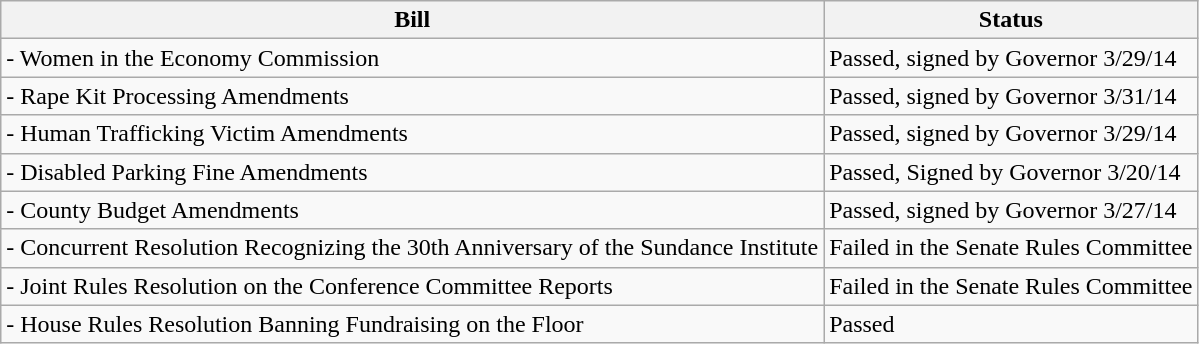<table class="wikitable">
<tr>
<th>Bill</th>
<th>Status</th>
</tr>
<tr>
<td>- Women in the Economy Commission</td>
<td>Passed, signed by Governor 3/29/14</td>
</tr>
<tr>
<td>- Rape Kit Processing Amendments</td>
<td>Passed, signed by Governor 3/31/14</td>
</tr>
<tr>
<td>- Human Trafficking Victim Amendments</td>
<td>Passed, signed by Governor 3/29/14</td>
</tr>
<tr>
<td>- Disabled Parking Fine Amendments</td>
<td>Passed, Signed by Governor 3/20/14</td>
</tr>
<tr>
<td>- County Budget Amendments</td>
<td>Passed, signed by Governor 3/27/14</td>
</tr>
<tr>
<td>- Concurrent Resolution Recognizing the 30th Anniversary of the Sundance Institute</td>
<td>Failed in the Senate Rules Committee</td>
</tr>
<tr>
<td>- Joint Rules Resolution on the Conference Committee Reports</td>
<td>Failed in the Senate Rules Committee</td>
</tr>
<tr>
<td>- House Rules Resolution Banning Fundraising on the Floor</td>
<td>Passed</td>
</tr>
</table>
